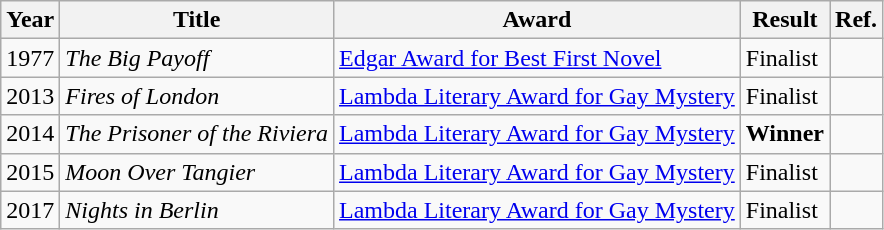<table class="wikitable sortable">
<tr>
<th>Year</th>
<th>Title</th>
<th>Award</th>
<th>Result</th>
<th>Ref.</th>
</tr>
<tr>
<td>1977</td>
<td><em>The Big Payoff</em></td>
<td><a href='#'>Edgar Award for Best First Novel</a></td>
<td>Finalist</td>
<td></td>
</tr>
<tr>
<td>2013</td>
<td><em>Fires of London</em></td>
<td rowspan="1"><a href='#'>Lambda Literary Award for Gay Mystery</a></td>
<td rowspan="1">Finalist</td>
<td></td>
</tr>
<tr>
<td>2014</td>
<td><em>The Prisoner of the Riviera</em></td>
<td rowspan="1"><a href='#'>Lambda Literary Award for Gay Mystery</a></td>
<td><strong>Winner</strong></td>
<td></td>
</tr>
<tr>
<td>2015</td>
<td><em>Moon Over Tangier</em></td>
<td rowspan="1"><a href='#'>Lambda Literary Award for Gay Mystery</a></td>
<td rowspan="1">Finalist</td>
<td></td>
</tr>
<tr>
<td>2017</td>
<td><em>Nights in Berlin</em></td>
<td rowspan="1"><a href='#'>Lambda Literary Award for Gay Mystery</a></td>
<td rowspan="1">Finalist</td>
<td></td>
</tr>
</table>
